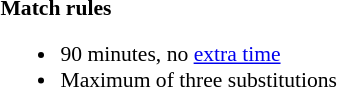<table width=100% style="font-size: 90%">
<tr>
<td width=50% valign=top><br><strong>Match rules</strong><ul><li>90 minutes, no <a href='#'>extra time</a></li><li>Maximum of three substitutions</li></ul></td>
</tr>
</table>
